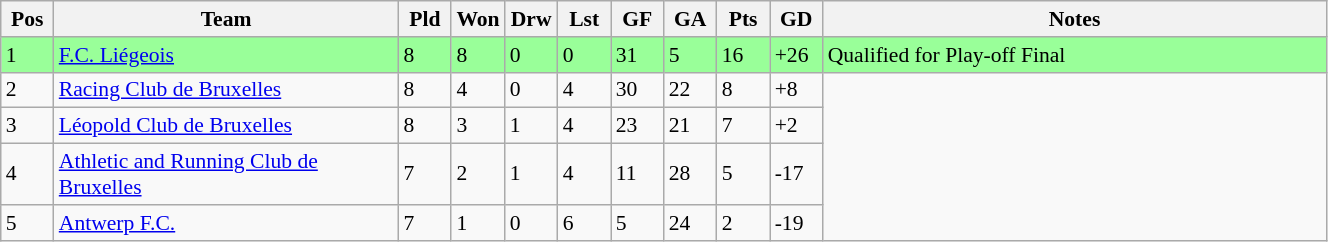<table class="wikitable" width=70% style="font-size:90%">
<tr>
<th width=4%><strong>Pos</strong></th>
<th width=26%><strong>Team</strong></th>
<th width=4%><strong>Pld</strong></th>
<th width=4%><strong>Won</strong></th>
<th width=4%><strong>Drw</strong></th>
<th width=4%><strong>Lst</strong></th>
<th width=4%><strong>GF</strong></th>
<th width=4%><strong>GA</strong></th>
<th width=4%><strong>Pts</strong></th>
<th width=4%><strong>GD</strong></th>
<th width=38%><strong>Notes</strong></th>
</tr>
<tr style="background:#99ff99">
<td>1</td>
<td><a href='#'>F.C. Liégeois</a></td>
<td>8</td>
<td>8</td>
<td>0</td>
<td>0</td>
<td>31</td>
<td>5</td>
<td>16</td>
<td>+26</td>
<td>Qualified for Play-off Final</td>
</tr>
<tr>
<td>2</td>
<td><a href='#'>Racing Club de Bruxelles</a></td>
<td>8</td>
<td>4</td>
<td>0</td>
<td>4</td>
<td>30</td>
<td>22</td>
<td>8</td>
<td>+8</td>
</tr>
<tr>
<td>3</td>
<td><a href='#'>Léopold Club de Bruxelles</a></td>
<td>8</td>
<td>3</td>
<td>1</td>
<td>4</td>
<td>23</td>
<td>21</td>
<td>7</td>
<td>+2</td>
</tr>
<tr>
<td>4</td>
<td><a href='#'>Athletic and Running Club de Bruxelles</a></td>
<td>7</td>
<td>2</td>
<td>1</td>
<td>4</td>
<td>11</td>
<td>28</td>
<td>5</td>
<td>-17</td>
</tr>
<tr>
<td>5</td>
<td><a href='#'>Antwerp F.C.</a></td>
<td>7</td>
<td>1</td>
<td>0</td>
<td>6</td>
<td>5</td>
<td>24</td>
<td>2</td>
<td>-19</td>
</tr>
</table>
